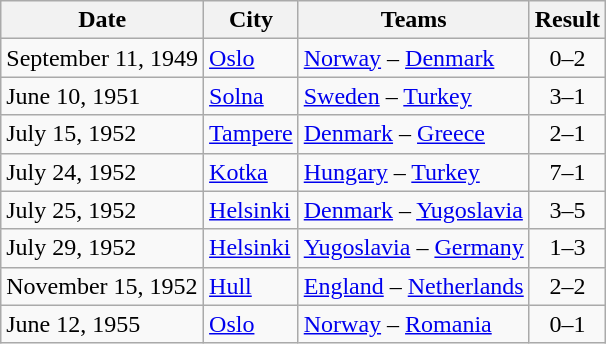<table class="wikitable">
<tr>
<th>Date</th>
<th>City</th>
<th>Teams</th>
<th>Result</th>
</tr>
<tr>
<td>September 11, 1949</td>
<td><a href='#'>Oslo</a></td>
<td><a href='#'>Norway</a> – <a href='#'>Denmark</a></td>
<td align=center>0–2</td>
</tr>
<tr>
<td>June 10, 1951</td>
<td><a href='#'>Solna</a></td>
<td><a href='#'>Sweden</a> – <a href='#'>Turkey</a></td>
<td align=center>3–1</td>
</tr>
<tr>
<td>July 15, 1952</td>
<td><a href='#'>Tampere</a></td>
<td><a href='#'>Denmark</a> – <a href='#'>Greece</a></td>
<td align=center>2–1</td>
</tr>
<tr>
<td>July 24, 1952</td>
<td><a href='#'>Kotka</a></td>
<td><a href='#'>Hungary</a> – <a href='#'>Turkey</a></td>
<td align=center>7–1</td>
</tr>
<tr>
<td>July 25, 1952</td>
<td><a href='#'>Helsinki</a></td>
<td><a href='#'>Denmark</a> – <a href='#'>Yugoslavia</a></td>
<td align=center>3–5</td>
</tr>
<tr>
<td>July 29, 1952</td>
<td><a href='#'>Helsinki</a></td>
<td><a href='#'>Yugoslavia</a> – <a href='#'>Germany</a></td>
<td align=center>1–3</td>
</tr>
<tr>
<td>November 15, 1952</td>
<td><a href='#'>Hull</a></td>
<td><a href='#'>England</a> – <a href='#'>Netherlands</a></td>
<td align=center>2–2</td>
</tr>
<tr>
<td>June 12, 1955</td>
<td><a href='#'>Oslo</a></td>
<td><a href='#'>Norway</a> – <a href='#'>Romania</a></td>
<td align=center>0–1</td>
</tr>
</table>
